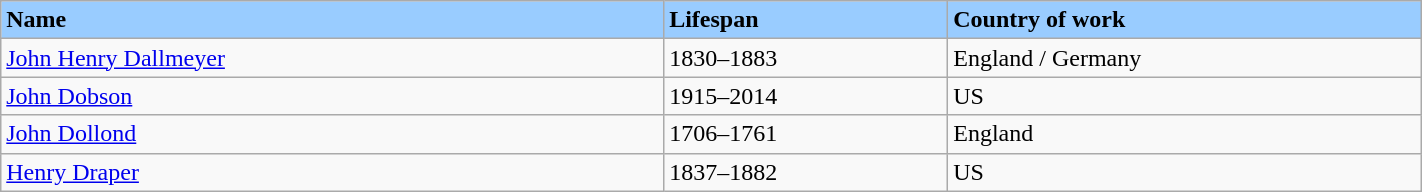<table class="wikitable" style="width:75%; background:light blue; color:black">
<tr>
<td width="35%" bgcolor="#99ccff"><strong>Name</strong></td>
<td width="15%" bgcolor="#99ccff"><strong> Lifespan</strong></td>
<td width="25%" bgcolor="#99ccff"><strong> Country of work </strong></td>
</tr>
<tr>
<td><a href='#'>John Henry Dallmeyer</a></td>
<td>1830–1883</td>
<td>England / Germany</td>
</tr>
<tr>
<td><a href='#'>John Dobson</a></td>
<td>1915–2014</td>
<td>US</td>
</tr>
<tr>
<td><a href='#'>John Dollond</a></td>
<td>1706–1761</td>
<td>England</td>
</tr>
<tr>
<td><a href='#'>Henry Draper</a></td>
<td>1837–1882</td>
<td>US</td>
</tr>
</table>
